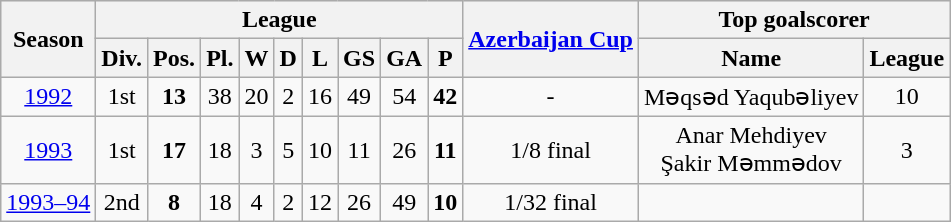<table class="wikitable">
<tr style="background:#efefef;">
<th rowspan="2">Season</th>
<th colspan="9">League</th>
<th rowspan="2"><a href='#'>Azerbaijan Cup</a></th>
<th colspan="2">Top goalscorer</th>
</tr>
<tr>
<th>Div.</th>
<th>Pos.</th>
<th>Pl.</th>
<th>W</th>
<th>D</th>
<th>L</th>
<th>GS</th>
<th>GA</th>
<th>P</th>
<th>Name</th>
<th>League</th>
</tr>
<tr>
<td align=center><a href='#'>1992</a></td>
<td align=center>1st</td>
<td align=center><strong>13</strong></td>
<td align=center>38</td>
<td align=center>20</td>
<td align=center>2</td>
<td align=center>16</td>
<td align=center>49</td>
<td align=center>54</td>
<td align=center><strong>42</strong></td>
<td align=center>-</td>
<td align=center>Məqsəd Yaqubəliyev</td>
<td align=center>10</td>
</tr>
<tr>
<td align=center><a href='#'>1993</a></td>
<td align=center>1st</td>
<td align=center><strong>17</strong></td>
<td align=center>18</td>
<td align=center>3</td>
<td align=center>5</td>
<td align=center>10</td>
<td align=center>11</td>
<td align=center>26</td>
<td align=center><strong>11</strong></td>
<td align=center>1/8 final</td>
<td align=center>Anar Mehdiyev <br> Şakir Məmmədov</td>
<td align=center>3</td>
</tr>
<tr>
<td align=center><a href='#'>1993–94</a></td>
<td align=center>2nd</td>
<td align=center><strong>8</strong></td>
<td align=center>18</td>
<td align=center>4</td>
<td align=center>2</td>
<td align=center>12</td>
<td align=center>26</td>
<td align=center>49</td>
<td align=center><strong>10</strong></td>
<td align=center>1/32 final</td>
<td align=center><br></td>
<td align=center></td>
</tr>
</table>
